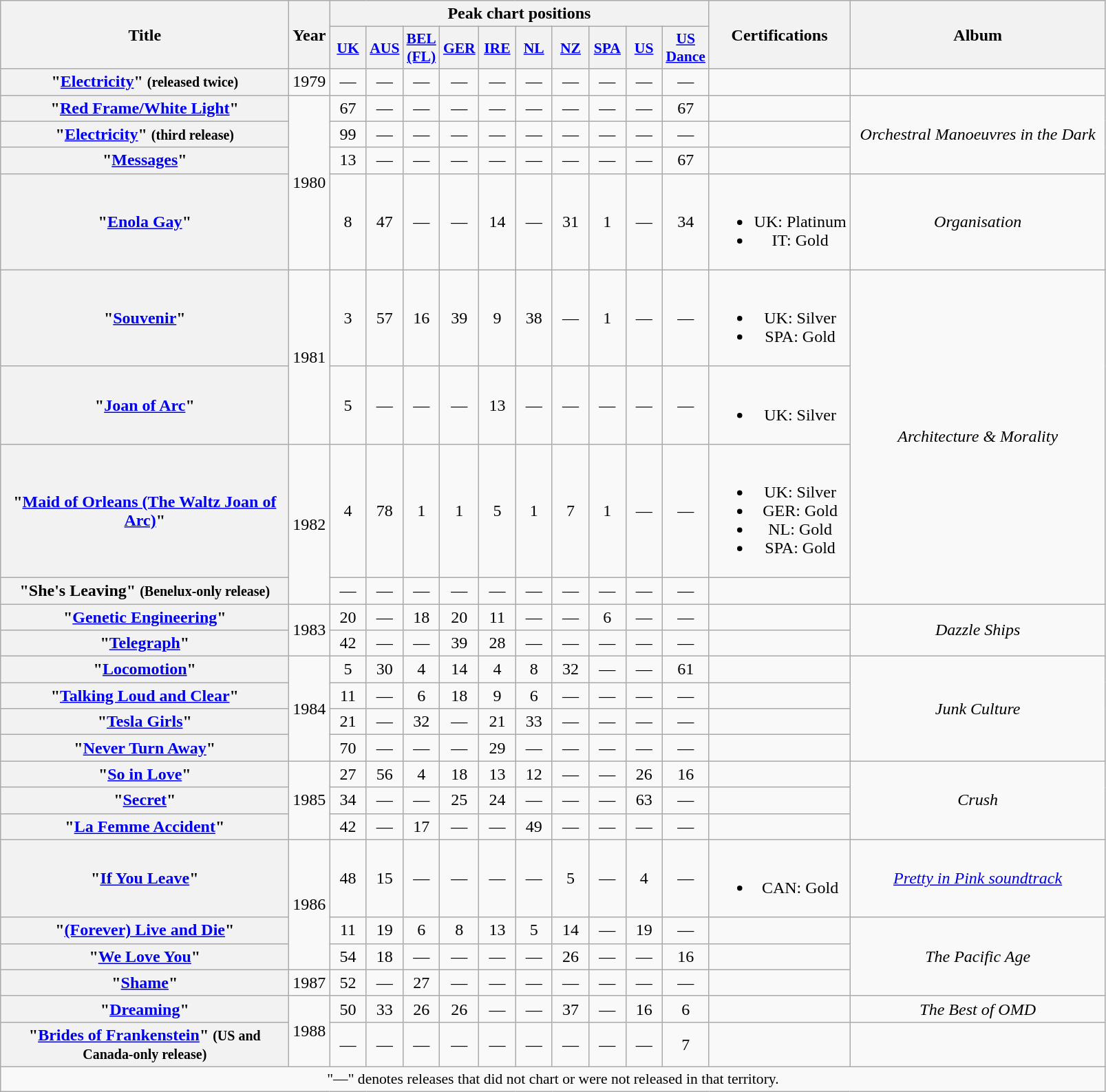<table class="wikitable plainrowheaders" style="text-align:center;">
<tr>
<th rowspan="2" scope="col" style="width:17em;">Title</th>
<th rowspan="2" scope="col" style="width:2em;">Year</th>
<th colspan="10">Peak chart positions</th>
<th rowspan="2">Certifications</th>
<th rowspan="2" style="width:15em;">Album</th>
</tr>
<tr>
<th scope="col" style="width:2em;font-size:90%;"><a href='#'>UK</a><br></th>
<th scope="col" style="width:2em;font-size:90%;"><a href='#'>AUS</a><br></th>
<th scope="col" style="width:2em;font-size:90%;"><a href='#'>BEL<br>(FL)</a><br></th>
<th scope="col" style="width:2em;font-size:90%;"><a href='#'>GER</a><br></th>
<th scope="col" style="width:2em;font-size:90%;"><a href='#'>IRE</a><br></th>
<th scope="col" style="width:2em;font-size:90%;"><a href='#'>NL</a><br></th>
<th scope="col" style="width:2em;font-size:90%;"><a href='#'>NZ</a><br></th>
<th scope="col" style="width:2em;font-size:90%;"><a href='#'>SPA</a><br></th>
<th scope="col" style="width:2em;font-size:90%;"><a href='#'>US</a><br></th>
<th scope="col" style="width:2em;font-size:90%;"><a href='#'>US Dance</a><br></th>
</tr>
<tr>
<th scope="row">"<a href='#'>Electricity</a>" <small>(released twice)</small></th>
<td>1979</td>
<td>—</td>
<td>—</td>
<td>—</td>
<td>—</td>
<td>—</td>
<td>—</td>
<td>—</td>
<td>—</td>
<td>—</td>
<td>—</td>
<td></td>
<td></td>
</tr>
<tr>
<th scope="row">"<a href='#'>Red Frame/White Light</a>"</th>
<td rowspan="4">1980</td>
<td>67</td>
<td>—</td>
<td>—</td>
<td>—</td>
<td>—</td>
<td>—</td>
<td>—</td>
<td>—</td>
<td>—</td>
<td>67</td>
<td></td>
<td rowspan="3"><em>Orchestral Manoeuvres in the Dark</em></td>
</tr>
<tr>
<th scope="row">"<a href='#'>Electricity</a>" <small>(third release)</small></th>
<td>99</td>
<td>—</td>
<td>—</td>
<td>—</td>
<td>—</td>
<td>—</td>
<td>—</td>
<td>—</td>
<td>—</td>
<td>—</td>
<td></td>
</tr>
<tr>
<th scope="row">"<a href='#'>Messages</a>"</th>
<td>13</td>
<td>—</td>
<td>—</td>
<td>—</td>
<td>—</td>
<td>—</td>
<td>—</td>
<td>—</td>
<td>—</td>
<td>67</td>
<td></td>
</tr>
<tr>
<th scope="row">"<a href='#'>Enola Gay</a>"</th>
<td>8</td>
<td>47</td>
<td>—</td>
<td>—</td>
<td>14</td>
<td>—</td>
<td>31</td>
<td>1</td>
<td>—</td>
<td>34</td>
<td><br><ul><li>UK: Platinum</li><li>IT: Gold</li></ul></td>
<td><em>Organisation</em></td>
</tr>
<tr>
<th scope="row">"<a href='#'>Souvenir</a>"</th>
<td rowspan="2">1981</td>
<td>3</td>
<td>57</td>
<td>16</td>
<td>39</td>
<td>9</td>
<td>38</td>
<td>—</td>
<td>1</td>
<td>—</td>
<td>—</td>
<td><br><ul><li>UK: Silver</li><li>SPA: Gold</li></ul></td>
<td rowspan="4"><em>Architecture & Morality</em></td>
</tr>
<tr>
<th scope="row">"<a href='#'>Joan of Arc</a>"</th>
<td>5</td>
<td>—</td>
<td>—</td>
<td>—</td>
<td>13</td>
<td>—</td>
<td>—</td>
<td>—</td>
<td>—</td>
<td>—</td>
<td><br><ul><li>UK: Silver</li></ul></td>
</tr>
<tr>
<th scope="row">"<a href='#'>Maid of Orleans (The Waltz Joan of Arc)</a>"</th>
<td rowspan="2">1982</td>
<td>4</td>
<td>78</td>
<td>1</td>
<td>1</td>
<td>5</td>
<td>1</td>
<td>7</td>
<td>1</td>
<td>—</td>
<td>—</td>
<td><br><ul><li>UK: Silver</li><li>GER: Gold</li><li>NL: Gold</li><li>SPA: Gold</li></ul></td>
</tr>
<tr>
<th scope="row">"She's Leaving" <small>(Benelux-only release)</small></th>
<td>—</td>
<td>—</td>
<td>—</td>
<td>—</td>
<td>—</td>
<td>—</td>
<td>—</td>
<td>—</td>
<td>—</td>
<td>—</td>
<td></td>
</tr>
<tr>
<th scope="row">"<a href='#'>Genetic Engineering</a>"</th>
<td rowspan="2">1983</td>
<td>20</td>
<td>—</td>
<td>18</td>
<td>20</td>
<td>11</td>
<td>—</td>
<td>—</td>
<td>6</td>
<td>—</td>
<td>—</td>
<td></td>
<td rowspan="2"><em>Dazzle Ships</em></td>
</tr>
<tr>
<th scope="row">"<a href='#'>Telegraph</a>"</th>
<td>42</td>
<td>—</td>
<td>—</td>
<td>39</td>
<td>28</td>
<td>—</td>
<td>—</td>
<td>—</td>
<td>—</td>
<td>—</td>
<td></td>
</tr>
<tr>
<th scope="row">"<a href='#'>Locomotion</a>"</th>
<td rowspan="4">1984</td>
<td>5</td>
<td>30</td>
<td>4</td>
<td>14</td>
<td>4</td>
<td>8</td>
<td>32</td>
<td>—</td>
<td>—</td>
<td>61</td>
<td></td>
<td rowspan="4"><em>Junk Culture</em></td>
</tr>
<tr>
<th scope="row">"<a href='#'>Talking Loud and Clear</a>"</th>
<td>11</td>
<td>—</td>
<td>6</td>
<td>18</td>
<td>9</td>
<td>6</td>
<td>—</td>
<td>—</td>
<td>—</td>
<td>—</td>
<td></td>
</tr>
<tr>
<th scope="row">"<a href='#'>Tesla Girls</a>"</th>
<td>21</td>
<td>—</td>
<td>32</td>
<td>—</td>
<td>21</td>
<td>33</td>
<td>—</td>
<td>—</td>
<td>—</td>
<td>—</td>
<td></td>
</tr>
<tr>
<th scope="row">"<a href='#'>Never Turn Away</a>"</th>
<td>70</td>
<td>—</td>
<td>—</td>
<td>—</td>
<td>29</td>
<td>—</td>
<td>—</td>
<td>—</td>
<td>—</td>
<td>—</td>
<td></td>
</tr>
<tr>
<th scope="row">"<a href='#'>So in Love</a>"</th>
<td rowspan="3">1985</td>
<td>27</td>
<td>56</td>
<td>4</td>
<td>18</td>
<td>13</td>
<td>12</td>
<td>—</td>
<td>—</td>
<td>26</td>
<td>16</td>
<td></td>
<td rowspan="3"><em>Crush</em></td>
</tr>
<tr>
<th scope="row">"<a href='#'>Secret</a>"</th>
<td>34</td>
<td>—</td>
<td>—</td>
<td>25</td>
<td>24</td>
<td>—</td>
<td>—</td>
<td>—</td>
<td>63</td>
<td>—</td>
<td></td>
</tr>
<tr>
<th scope="row">"<a href='#'>La Femme Accident</a>"</th>
<td>42</td>
<td>—</td>
<td>17</td>
<td>—</td>
<td>—</td>
<td>49</td>
<td>—</td>
<td>—</td>
<td>—</td>
<td>—</td>
<td></td>
</tr>
<tr>
<th scope="row">"<a href='#'>If You Leave</a>"</th>
<td rowspan="3">1986</td>
<td>48</td>
<td>15</td>
<td>—</td>
<td>—</td>
<td>—</td>
<td>—</td>
<td>5</td>
<td>—</td>
<td>4</td>
<td>—</td>
<td><br><ul><li>CAN: Gold</li></ul></td>
<td><em><a href='#'>Pretty in Pink soundtrack</a></em></td>
</tr>
<tr>
<th scope="row">"<a href='#'>(Forever) Live and Die</a>"</th>
<td>11</td>
<td>19</td>
<td>6</td>
<td>8</td>
<td>13</td>
<td>5</td>
<td>14</td>
<td>—</td>
<td>19</td>
<td>—</td>
<td></td>
<td rowspan="3"><em>The Pacific Age</em></td>
</tr>
<tr>
<th scope="row">"<a href='#'>We Love You</a>"</th>
<td>54</td>
<td>18</td>
<td>—</td>
<td>—</td>
<td>—</td>
<td>—</td>
<td>26</td>
<td>—</td>
<td>—</td>
<td>16</td>
<td></td>
</tr>
<tr>
<th scope="row">"<a href='#'>Shame</a>"</th>
<td>1987</td>
<td>52</td>
<td>—</td>
<td>27</td>
<td>—</td>
<td>—</td>
<td>—</td>
<td>—</td>
<td>—</td>
<td>—</td>
<td>—</td>
<td></td>
</tr>
<tr>
<th scope="row">"<a href='#'>Dreaming</a>"</th>
<td rowspan="2">1988</td>
<td>50</td>
<td>33</td>
<td>26</td>
<td>26</td>
<td>—</td>
<td>—</td>
<td>37</td>
<td>—</td>
<td>16</td>
<td>6</td>
<td></td>
<td><em>The Best of OMD</em></td>
</tr>
<tr>
<th scope="row">"<a href='#'>Brides of Frankenstein</a>" <small>(US and Canada-only release)</small></th>
<td>—</td>
<td>—</td>
<td>—</td>
<td>—</td>
<td>—</td>
<td>—</td>
<td>—</td>
<td>—</td>
<td>—</td>
<td>7</td>
<td></td>
<td></td>
</tr>
<tr>
<td colspan="15" style="font-size:90%">"—" denotes releases that did not chart or were not released in that territory.</td>
</tr>
</table>
